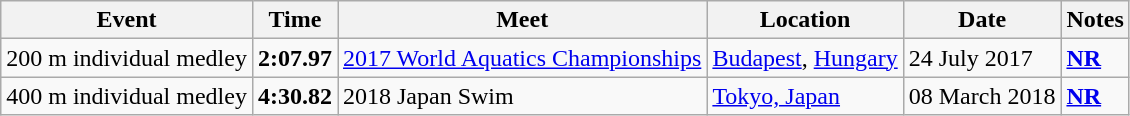<table class="wikitable">
<tr>
<th>Event</th>
<th>Time</th>
<th>Meet</th>
<th>Location</th>
<th>Date</th>
<th>Notes</th>
</tr>
<tr>
<td>200 m individual medley</td>
<td style="text-align:center;"><strong>2:07.97</strong></td>
<td><a href='#'>2017 World Aquatics Championships</a></td>
<td><a href='#'>Budapest</a>, <a href='#'>Hungary</a></td>
<td>24 July 2017</td>
<td><a href='#'><strong>NR</strong></a></td>
</tr>
<tr>
<td>400 m individual medley</td>
<td style="text-align:center;"><strong>4:30.82</strong></td>
<td>2018 Japan Swim</td>
<td><a href='#'>Tokyo, Japan</a></td>
<td>08 March 2018</td>
<td><a href='#'><strong>NR</strong></a></td>
</tr>
</table>
